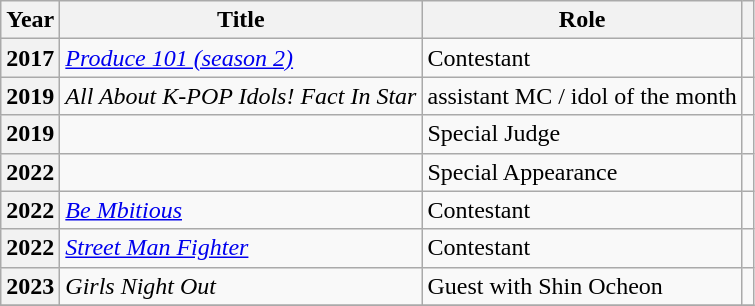<table class="wikitable plainrowheaders sortable">
<tr>
<th>Year</th>
<th>Title</th>
<th>Role</th>
<th></th>
</tr>
<tr>
<th scope="row">2017</th>
<td><em><a href='#'>Produce 101 (season 2)</a></em></td>
<td>Contestant</td>
<td></td>
</tr>
<tr>
<th scope="row">2019</th>
<td><em>All About K-POP Idols! Fact In Star</em></td>
<td>assistant MC / idol of the month</td>
<td></td>
</tr>
<tr>
<th scope="row">2019</th>
<td><em></em></td>
<td>Special Judge</td>
<td></td>
</tr>
<tr>
<th scope="row">2022</th>
<td><em></em></td>
<td>Special Appearance</td>
<td></td>
</tr>
<tr>
<th scope="row">2022</th>
<td><em><a href='#'>Be Mbitious</a></em></td>
<td>Contestant</td>
<td></td>
</tr>
<tr>
<th scope="row">2022</th>
<td><em><a href='#'>Street Man Fighter</a></em></td>
<td>Contestant</td>
<td></td>
</tr>
<tr>
<th scope="row">2023</th>
<td><em>Girls Night Out</em></td>
<td>Guest with Shin Ocheon</td>
<td></td>
</tr>
<tr>
</tr>
</table>
